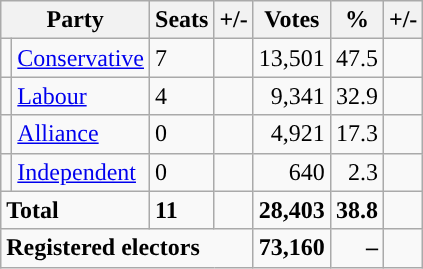<table class="wikitable sortable">
<tr>
<th colspan="2">Party</th>
<th>Seats</th>
<th>+/-</th>
<th>Votes</th>
<th>%</th>
<th>+/-</th>
</tr>
<tr>
<td style="background-color: "></td>
<td><a href='#'>Conservative</a></td>
<td>7</td>
<td></td>
<td style="text-align:right;">13,501</td>
<td style="text-align:right;">47.5</td>
<td style="text-align:right;"></td>
</tr>
<tr>
<td style="background-color: "></td>
<td><a href='#'>Labour</a></td>
<td>4</td>
<td></td>
<td style="text-align:right;">9,341</td>
<td style="text-align:right;">32.9</td>
<td style="text-align:right;"></td>
</tr>
<tr>
<td style="background-color: "></td>
<td><a href='#'>Alliance</a></td>
<td>0</td>
<td></td>
<td style="text-align:right;">4,921</td>
<td style="text-align:right;">17.3</td>
<td style="text-align:right;"></td>
</tr>
<tr>
<td style="background-color: "></td>
<td><a href='#'>Independent</a></td>
<td>0</td>
<td></td>
<td style="text-align:right;">640</td>
<td style="text-align:right;">2.3</td>
<td style="text-align:right;"></td>
</tr>
<tr>
<td colspan="2"><strong>Total</strong></td>
<td><strong>11</strong></td>
<td></td>
<td style="text-align:right;"><strong>28,403</strong></td>
<td style="text-align:right;"><strong>38.8</strong></td>
<td style="text-align:right;"></td>
</tr>
<tr>
<td colspan="4"><strong>Registered electors</strong></td>
<td style="text-align:right;"><strong>73,160</strong></td>
<td style="text-align:right;"><strong>–</strong></td>
<td style="text-align:right;"></td>
</tr>
</table>
